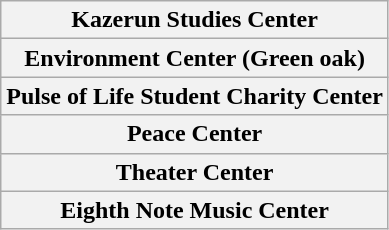<table class="wikitable" style="text-align: center;">
<tr>
<th rowspan=1>Kazerun Studies Center</th>
</tr>
<tr>
<th>Environment Center (Green oak)</th>
</tr>
<tr>
<th>Pulse of Life Student Charity Center</th>
</tr>
<tr>
<th>Peace Center</th>
</tr>
<tr>
<th>Theater Center</th>
</tr>
<tr>
<th>Eighth Note Music Center</th>
</tr>
</table>
